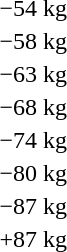<table>
<tr>
<td rowspan=2>−54 kg</td>
<td rowspan=2></td>
<td rowspan=2></td>
<td></td>
</tr>
<tr>
<td></td>
</tr>
<tr>
<td rowspan=2>−58 kg</td>
<td rowspan=2></td>
<td rowspan=2></td>
<td></td>
</tr>
<tr>
<td></td>
</tr>
<tr>
<td rowspan=2>−63 kg</td>
<td rowspan=2></td>
<td rowspan=2></td>
<td></td>
</tr>
<tr>
<td></td>
</tr>
<tr>
<td rowspan=2>−68 kg</td>
<td rowspan=2></td>
<td rowspan=2></td>
<td></td>
</tr>
<tr>
<td></td>
</tr>
<tr>
<td rowspan=2>−74 kg</td>
<td rowspan=2></td>
<td rowspan=2></td>
<td></td>
</tr>
<tr>
<td></td>
</tr>
<tr>
<td rowspan=2>−80 kg</td>
<td rowspan=2></td>
<td rowspan=2></td>
<td></td>
</tr>
<tr>
<td></td>
</tr>
<tr>
<td rowspan=2>−87 kg</td>
<td rowspan=2></td>
<td rowspan=2></td>
<td></td>
</tr>
<tr>
<td></td>
</tr>
<tr>
<td rowspan=2>+87 kg</td>
<td rowspan=2></td>
<td rowspan=2></td>
<td></td>
</tr>
<tr>
<td></td>
</tr>
</table>
